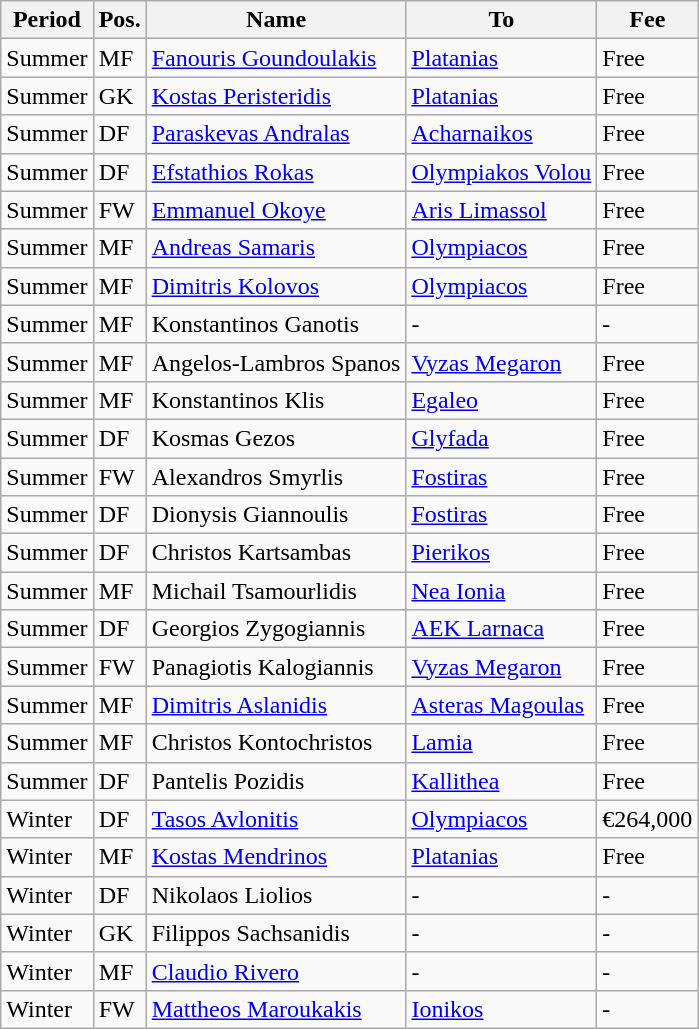<table class="wikitable">
<tr>
<th>Period</th>
<th>Pos.</th>
<th>Name</th>
<th>To</th>
<th>Fee</th>
</tr>
<tr>
<td>Summer</td>
<td>MF</td>
<td> <a href='#'>Fanouris Goundoulakis</a></td>
<td> <a href='#'>Platanias</a></td>
<td>Free</td>
</tr>
<tr>
<td>Summer</td>
<td>GK</td>
<td> <a href='#'>Kostas Peristeridis</a></td>
<td> <a href='#'>Platanias</a></td>
<td>Free</td>
</tr>
<tr>
<td>Summer</td>
<td>DF</td>
<td> <a href='#'>Paraskevas Andralas</a></td>
<td> <a href='#'>Acharnaikos</a></td>
<td>Free</td>
</tr>
<tr>
<td>Summer</td>
<td>DF</td>
<td> <a href='#'>Efstathios Rokas</a></td>
<td> <a href='#'>Olympiakos Volou</a></td>
<td>Free</td>
</tr>
<tr>
<td>Summer</td>
<td>FW</td>
<td> <a href='#'>Emmanuel Okoye</a></td>
<td>  <a href='#'>Aris Limassol</a></td>
<td>Free</td>
</tr>
<tr>
<td>Summer</td>
<td>MF</td>
<td> <a href='#'>Andreas Samaris</a></td>
<td>  <a href='#'>Olympiacos</a></td>
<td>Free</td>
</tr>
<tr>
<td>Summer</td>
<td>MF</td>
<td> <a href='#'>Dimitris Kolovos</a></td>
<td> <a href='#'>Olympiacos</a></td>
<td>Free</td>
</tr>
<tr>
<td>Summer</td>
<td>MF</td>
<td> Konstantinos Ganotis</td>
<td>-</td>
<td>-</td>
</tr>
<tr>
<td>Summer</td>
<td>MF</td>
<td> Angelos-Lambros Spanos</td>
<td> <a href='#'>Vyzas Megaron</a></td>
<td>Free</td>
</tr>
<tr>
<td>Summer</td>
<td>MF</td>
<td> Konstantinos Klis</td>
<td> <a href='#'>Egaleo</a></td>
<td>Free</td>
</tr>
<tr>
<td>Summer</td>
<td>DF</td>
<td> Kosmas Gezos</td>
<td> <a href='#'>Glyfada</a></td>
<td>Free</td>
</tr>
<tr>
<td>Summer</td>
<td>FW</td>
<td> Alexandros Smyrlis</td>
<td> <a href='#'>Fostiras</a></td>
<td>Free</td>
</tr>
<tr>
<td>Summer</td>
<td>DF</td>
<td> Dionysis Giannoulis</td>
<td> <a href='#'>Fostiras</a></td>
<td>Free</td>
</tr>
<tr>
<td>Summer</td>
<td>DF</td>
<td> Christos Kartsambas</td>
<td> <a href='#'>Pierikos</a></td>
<td>Free</td>
</tr>
<tr>
<td>Summer</td>
<td>MF</td>
<td> Michail Tsamourlidis</td>
<td> <a href='#'>Nea Ionia</a></td>
<td>Free</td>
</tr>
<tr>
<td>Summer</td>
<td>DF</td>
<td> Georgios Zygogiannis</td>
<td> <a href='#'>AEK Larnaca</a></td>
<td>Free</td>
</tr>
<tr>
<td>Summer</td>
<td>FW</td>
<td> Panagiotis Kalogiannis</td>
<td> <a href='#'>Vyzas Megaron</a></td>
<td>Free</td>
</tr>
<tr>
<td>Summer</td>
<td>MF</td>
<td> <a href='#'>Dimitris Aslanidis</a></td>
<td> <a href='#'>Asteras Magoulas</a></td>
<td>Free</td>
</tr>
<tr>
<td>Summer</td>
<td>MF</td>
<td> Christos Kontochristos</td>
<td> <a href='#'>Lamia</a></td>
<td>Free</td>
</tr>
<tr>
<td>Summer</td>
<td>DF</td>
<td> Pantelis Pozidis</td>
<td> <a href='#'>Kallithea</a></td>
<td>Free</td>
</tr>
<tr>
<td>Winter</td>
<td>DF</td>
<td> <a href='#'>Tasos Avlonitis</a></td>
<td> <a href='#'>Olympiacos</a></td>
<td>€264,000</td>
</tr>
<tr>
<td>Winter</td>
<td>MF</td>
<td> <a href='#'>Kostas Mendrinos</a></td>
<td> <a href='#'>Platanias</a></td>
<td>Free</td>
</tr>
<tr>
<td>Winter</td>
<td>DF</td>
<td> Nikolaos Liolios</td>
<td>-</td>
<td>-</td>
</tr>
<tr>
<td>Winter</td>
<td>GK</td>
<td> Filippos Sachsanidis</td>
<td>-</td>
<td>-</td>
</tr>
<tr>
<td>Winter</td>
<td>MF</td>
<td> <a href='#'>Claudio Rivero</a></td>
<td>-</td>
<td>-</td>
</tr>
<tr>
<td>Winter</td>
<td>FW</td>
<td> <a href='#'>Mattheos Maroukakis</a></td>
<td> <a href='#'>Ionikos</a></td>
<td>-</td>
</tr>
</table>
